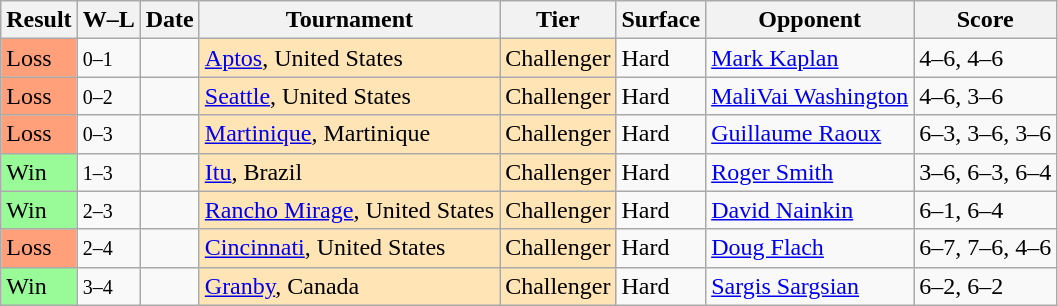<table class="sortable wikitable">
<tr>
<th>Result</th>
<th class="unsortable">W–L</th>
<th>Date</th>
<th>Tournament</th>
<th>Tier</th>
<th>Surface</th>
<th>Opponent</th>
<th class="unsortable">Score</th>
</tr>
<tr>
<td style="background:#ffa07a;">Loss</td>
<td><small>0–1</small></td>
<td></td>
<td style="background:moccasin;"><a href='#'>Aptos</a>, United States</td>
<td style="background:moccasin;">Challenger</td>
<td>Hard</td>
<td> <a href='#'>Mark Kaplan</a></td>
<td>4–6, 4–6</td>
</tr>
<tr>
<td style="background:#ffa07a;">Loss</td>
<td><small>0–2</small></td>
<td></td>
<td style="background:moccasin;"><a href='#'>Seattle</a>, United States</td>
<td style="background:moccasin;">Challenger</td>
<td>Hard</td>
<td> <a href='#'>MaliVai Washington</a></td>
<td>4–6, 3–6</td>
</tr>
<tr>
<td style="background:#ffa07a;">Loss</td>
<td><small>0–3</small></td>
<td></td>
<td style="background:moccasin;"><a href='#'>Martinique</a>, Martinique</td>
<td style="background:moccasin;">Challenger</td>
<td>Hard</td>
<td> <a href='#'>Guillaume Raoux</a></td>
<td>6–3, 3–6, 3–6</td>
</tr>
<tr>
<td style="background:#98fb98;">Win</td>
<td><small>1–3</small></td>
<td></td>
<td style="background:moccasin;"><a href='#'>Itu</a>, Brazil</td>
<td style="background:moccasin;">Challenger</td>
<td>Hard</td>
<td> <a href='#'>Roger Smith</a></td>
<td>3–6, 6–3, 6–4</td>
</tr>
<tr>
<td style="background:#98fb98;">Win</td>
<td><small>2–3</small></td>
<td></td>
<td style="background:moccasin;"><a href='#'>Rancho Mirage</a>, United States</td>
<td style="background:moccasin;">Challenger</td>
<td>Hard</td>
<td> <a href='#'>David Nainkin</a></td>
<td>6–1, 6–4</td>
</tr>
<tr>
<td style="background:#ffa07a;">Loss</td>
<td><small>2–4</small></td>
<td></td>
<td style="background:moccasin;"><a href='#'>Cincinnati</a>, United States</td>
<td style="background:moccasin;">Challenger</td>
<td>Hard</td>
<td> <a href='#'>Doug Flach</a></td>
<td>6–7, 7–6, 4–6</td>
</tr>
<tr>
<td style="background:#98fb98;">Win</td>
<td><small>3–4</small></td>
<td></td>
<td style="background:moccasin;"><a href='#'>Granby</a>, Canada</td>
<td style="background:moccasin;">Challenger</td>
<td>Hard</td>
<td> <a href='#'>Sargis Sargsian</a></td>
<td>6–2, 6–2</td>
</tr>
</table>
